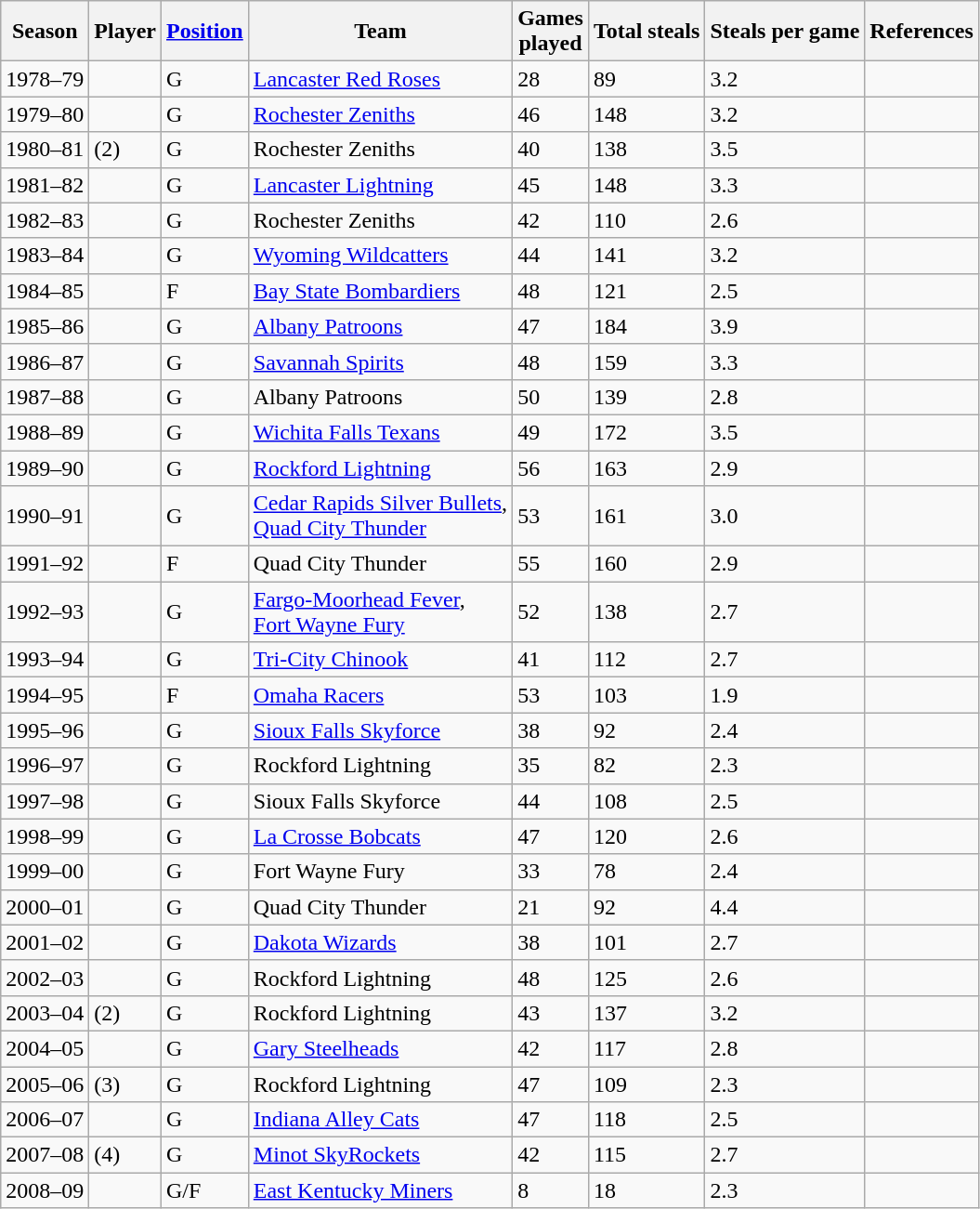<table class="wikitable sortable">
<tr>
<th>Season</th>
<th>Player</th>
<th><a href='#'>Position</a></th>
<th>Team</th>
<th>Games<br>played</th>
<th>Total steals</th>
<th>Steals per game</th>
<th class="unsortable">References</th>
</tr>
<tr>
<td>1978–79</td>
<td></td>
<td>G</td>
<td><a href='#'>Lancaster Red Roses</a></td>
<td>28</td>
<td>89</td>
<td>3.2</td>
<td></td>
</tr>
<tr>
<td>1979–80</td>
<td></td>
<td>G</td>
<td><a href='#'>Rochester Zeniths</a></td>
<td>46</td>
<td>148</td>
<td>3.2</td>
<td></td>
</tr>
<tr>
<td>1980–81</td>
<td> (2)</td>
<td>G</td>
<td>Rochester Zeniths</td>
<td>40</td>
<td>138</td>
<td>3.5</td>
<td></td>
</tr>
<tr>
<td>1981–82</td>
<td></td>
<td>G</td>
<td><a href='#'>Lancaster Lightning</a></td>
<td>45</td>
<td>148</td>
<td>3.3</td>
<td></td>
</tr>
<tr>
<td>1982–83</td>
<td></td>
<td>G</td>
<td>Rochester Zeniths</td>
<td>42</td>
<td>110</td>
<td>2.6</td>
<td></td>
</tr>
<tr>
<td>1983–84</td>
<td></td>
<td>G</td>
<td><a href='#'>Wyoming Wildcatters</a></td>
<td>44</td>
<td>141</td>
<td>3.2</td>
<td></td>
</tr>
<tr>
<td>1984–85</td>
<td></td>
<td>F</td>
<td><a href='#'>Bay State Bombardiers</a></td>
<td>48</td>
<td>121</td>
<td>2.5</td>
<td></td>
</tr>
<tr>
<td>1985–86</td>
<td></td>
<td>G</td>
<td><a href='#'>Albany Patroons</a></td>
<td>47</td>
<td>184</td>
<td>3.9</td>
<td></td>
</tr>
<tr>
<td>1986–87</td>
<td></td>
<td>G</td>
<td><a href='#'>Savannah Spirits</a></td>
<td>48</td>
<td>159</td>
<td>3.3</td>
<td></td>
</tr>
<tr>
<td>1987–88</td>
<td></td>
<td>G</td>
<td>Albany Patroons</td>
<td>50</td>
<td>139</td>
<td>2.8</td>
<td></td>
</tr>
<tr>
<td>1988–89</td>
<td></td>
<td>G</td>
<td><a href='#'>Wichita Falls Texans</a></td>
<td>49</td>
<td>172</td>
<td>3.5</td>
<td></td>
</tr>
<tr>
<td>1989–90</td>
<td></td>
<td>G</td>
<td><a href='#'>Rockford Lightning</a></td>
<td>56</td>
<td>163</td>
<td>2.9</td>
<td></td>
</tr>
<tr>
<td>1990–91</td>
<td></td>
<td>G</td>
<td><a href='#'>Cedar Rapids Silver Bullets</a>,<br><a href='#'>Quad City Thunder</a></td>
<td>53</td>
<td>161</td>
<td>3.0</td>
<td></td>
</tr>
<tr>
<td>1991–92</td>
<td></td>
<td>F</td>
<td>Quad City Thunder</td>
<td>55</td>
<td>160</td>
<td>2.9</td>
<td></td>
</tr>
<tr>
<td>1992–93</td>
<td></td>
<td>G</td>
<td><a href='#'>Fargo-Moorhead Fever</a>,<br><a href='#'>Fort Wayne Fury</a></td>
<td>52</td>
<td>138</td>
<td>2.7</td>
<td></td>
</tr>
<tr>
<td>1993–94</td>
<td></td>
<td>G</td>
<td><a href='#'>Tri-City Chinook</a></td>
<td>41</td>
<td>112</td>
<td>2.7</td>
<td></td>
</tr>
<tr>
<td>1994–95</td>
<td></td>
<td>F</td>
<td><a href='#'>Omaha Racers</a></td>
<td>53</td>
<td>103</td>
<td>1.9</td>
<td></td>
</tr>
<tr>
<td>1995–96</td>
<td></td>
<td>G</td>
<td><a href='#'>Sioux Falls Skyforce</a></td>
<td>38</td>
<td>92</td>
<td>2.4</td>
<td></td>
</tr>
<tr>
<td>1996–97</td>
<td></td>
<td>G</td>
<td>Rockford Lightning</td>
<td>35</td>
<td>82</td>
<td>2.3</td>
<td></td>
</tr>
<tr>
<td>1997–98</td>
<td></td>
<td>G</td>
<td>Sioux Falls Skyforce</td>
<td>44</td>
<td>108</td>
<td>2.5</td>
<td></td>
</tr>
<tr>
<td>1998–99</td>
<td></td>
<td>G</td>
<td><a href='#'>La Crosse Bobcats</a></td>
<td>47</td>
<td>120</td>
<td>2.6</td>
<td></td>
</tr>
<tr>
<td>1999–00</td>
<td></td>
<td>G</td>
<td>Fort Wayne Fury</td>
<td>33</td>
<td>78</td>
<td>2.4</td>
<td></td>
</tr>
<tr>
<td>2000–01</td>
<td></td>
<td>G</td>
<td>Quad City Thunder</td>
<td>21</td>
<td>92</td>
<td>4.4</td>
<td></td>
</tr>
<tr>
<td>2001–02</td>
<td></td>
<td>G</td>
<td><a href='#'>Dakota Wizards</a></td>
<td>38</td>
<td>101</td>
<td>2.7</td>
<td></td>
</tr>
<tr>
<td>2002–03</td>
<td></td>
<td>G</td>
<td>Rockford Lightning</td>
<td>48</td>
<td>125</td>
<td>2.6</td>
<td></td>
</tr>
<tr>
<td>2003–04</td>
<td> (2)</td>
<td>G</td>
<td>Rockford Lightning</td>
<td>43</td>
<td>137</td>
<td>3.2</td>
<td></td>
</tr>
<tr>
<td>2004–05</td>
<td></td>
<td>G</td>
<td><a href='#'>Gary Steelheads</a></td>
<td>42</td>
<td>117</td>
<td>2.8</td>
<td></td>
</tr>
<tr>
<td>2005–06</td>
<td> (3)</td>
<td>G</td>
<td>Rockford Lightning</td>
<td>47</td>
<td>109</td>
<td>2.3</td>
<td></td>
</tr>
<tr>
<td>2006–07</td>
<td></td>
<td>G</td>
<td><a href='#'>Indiana Alley Cats</a></td>
<td>47</td>
<td>118</td>
<td>2.5</td>
<td></td>
</tr>
<tr>
<td>2007–08</td>
<td> (4)</td>
<td>G</td>
<td><a href='#'>Minot SkyRockets</a></td>
<td>42</td>
<td>115</td>
<td>2.7</td>
<td></td>
</tr>
<tr>
<td>2008–09</td>
<td></td>
<td>G/F</td>
<td><a href='#'>East Kentucky Miners</a></td>
<td>8</td>
<td>18</td>
<td>2.3</td>
<td></td>
</tr>
</table>
